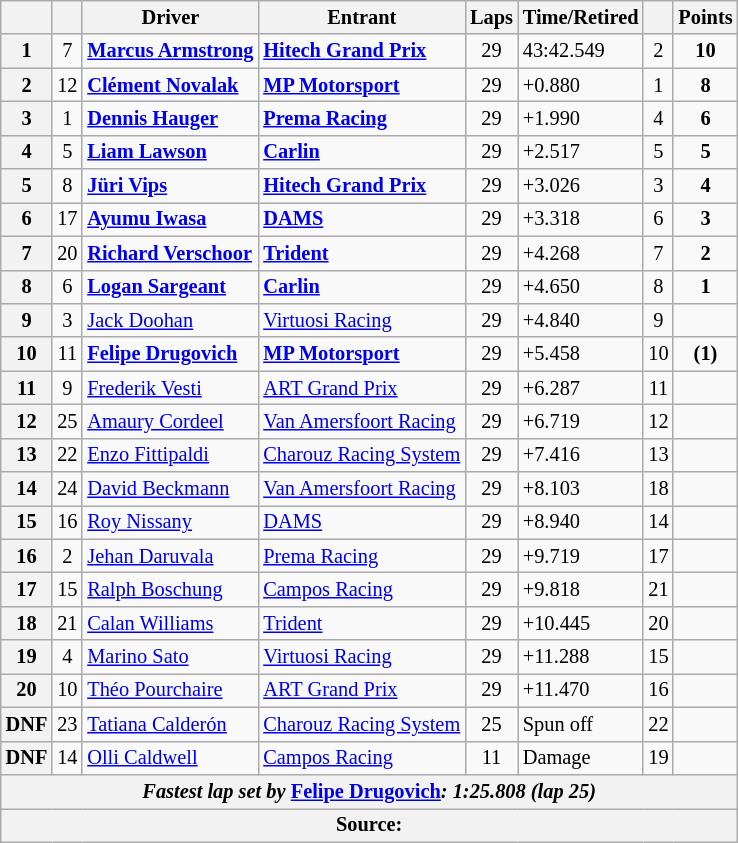<table class="wikitable" style="font-size:85%">
<tr>
<th scope="col"></th>
<th scope="col"></th>
<th scope="col">Driver</th>
<th scope="col">Entrant</th>
<th scope="col">Laps</th>
<th scope="col">Time/Retired</th>
<th scope="col"></th>
<th scope="col">Points</th>
</tr>
<tr>
<th>1</th>
<td align="center">7</td>
<td> <strong><a href='#'>Marcus Armstrong</a></strong></td>
<td><strong><a href='#'>Hitech Grand Prix</a></strong></td>
<td align="center">29</td>
<td>43:42.549</td>
<td align="center">2</td>
<td align="center"><strong>10</strong></td>
</tr>
<tr>
<th>2</th>
<td align="center">12</td>
<td> <strong><a href='#'>Clément Novalak</a></strong></td>
<td><strong><a href='#'>MP Motorsport</a></strong></td>
<td align="center">29</td>
<td>+0.880</td>
<td align="center">1</td>
<td align="center"><strong>8</strong></td>
</tr>
<tr>
<th>3</th>
<td align="center">1</td>
<td> <strong><a href='#'>Dennis Hauger</a></strong></td>
<td><strong><a href='#'>Prema Racing</a></strong></td>
<td align="center">29</td>
<td>+1.990</td>
<td align="center">4</td>
<td align="center"><strong>6</strong></td>
</tr>
<tr>
<th>4</th>
<td align="center">5</td>
<td> <strong><a href='#'>Liam Lawson</a></strong></td>
<td><strong><a href='#'>Carlin</a></strong></td>
<td align="center">29</td>
<td>+2.517</td>
<td align="center">5</td>
<td align="center"><strong>5</strong></td>
</tr>
<tr>
<th>5</th>
<td align="center">8</td>
<td> <strong><a href='#'>Jüri Vips</a></strong></td>
<td><strong><a href='#'>Hitech Grand Prix</a></strong></td>
<td align="center">29</td>
<td>+3.026</td>
<td align="center">3</td>
<td align="center"><strong>4</strong></td>
</tr>
<tr>
<th>6</th>
<td align="center">17</td>
<td> <strong><a href='#'>Ayumu Iwasa</a></strong></td>
<td><strong><a href='#'>DAMS</a></strong></td>
<td align="center">29</td>
<td>+3.318</td>
<td align="center">6</td>
<td align="center"><strong>3</strong></td>
</tr>
<tr>
<th>7</th>
<td align="center">20</td>
<td> <strong><a href='#'>Richard Verschoor</a></strong></td>
<td><strong><a href='#'>Trident</a></strong></td>
<td align="center">29</td>
<td>+4.268</td>
<td align="center">7</td>
<td align="center"><strong>2</strong></td>
</tr>
<tr>
<th>8</th>
<td align="center">6</td>
<td> <strong><a href='#'>Logan Sargeant</a></strong></td>
<td><strong><a href='#'>Carlin</a></strong></td>
<td align="center">29</td>
<td>+4.650</td>
<td align="center">8</td>
<td align="center"><strong>1</strong></td>
</tr>
<tr>
<th>9</th>
<td align="center">3</td>
<td> <a href='#'>Jack Doohan</a></td>
<td><a href='#'>Virtuosi Racing</a></td>
<td align="center">29</td>
<td>+4.840</td>
<td align="center">9</td>
<td align="center"></td>
</tr>
<tr>
<th>10</th>
<td align="center">11</td>
<td> <strong><a href='#'>Felipe Drugovich</a></strong></td>
<td><strong><a href='#'>MP Motorsport</a></strong></td>
<td align="center">29</td>
<td>+5.458</td>
<td align="center">10</td>
<td align="center"><strong>(1)</strong></td>
</tr>
<tr>
<th>11</th>
<td align="center">9</td>
<td> <a href='#'>Frederik Vesti</a></td>
<td><a href='#'>ART Grand Prix</a></td>
<td align="center">29</td>
<td>+6.287</td>
<td align="center">11</td>
<td align="center"></td>
</tr>
<tr>
<th>12</th>
<td align="center">25</td>
<td> <a href='#'>Amaury Cordeel</a></td>
<td><a href='#'>Van Amersfoort Racing</a></td>
<td align="center">29</td>
<td>+6.719</td>
<td align="center">12</td>
<td align="center"></td>
</tr>
<tr>
<th>13</th>
<td align="center">22</td>
<td> <a href='#'>Enzo Fittipaldi</a></td>
<td><a href='#'>Charouz Racing System</a></td>
<td align="center">29</td>
<td>+7.416</td>
<td align="center">13</td>
<td align="center"></td>
</tr>
<tr>
<th>14</th>
<td align="center">24</td>
<td> <a href='#'>David Beckmann</a></td>
<td><a href='#'>Van Amersfoort Racing</a></td>
<td align="center">29</td>
<td>+8.103</td>
<td align="center">18</td>
<td align="center"></td>
</tr>
<tr>
<th>15</th>
<td align="center">16</td>
<td> <a href='#'>Roy Nissany</a></td>
<td><a href='#'>DAMS</a></td>
<td align="center">29</td>
<td>+8.940</td>
<td align="center">14</td>
<td align="center"></td>
</tr>
<tr>
<th>16</th>
<td align="center">2</td>
<td> <a href='#'>Jehan Daruvala</a></td>
<td><a href='#'>Prema Racing</a></td>
<td align="center">29</td>
<td>+9.719</td>
<td align="center">17</td>
<td align="center"></td>
</tr>
<tr>
<th>17</th>
<td align="center">15</td>
<td> <a href='#'>Ralph Boschung</a></td>
<td><a href='#'>Campos Racing</a></td>
<td align="center">29</td>
<td>+9.818</td>
<td align="center">21</td>
<td align="center"></td>
</tr>
<tr>
<th>18</th>
<td align="center">21</td>
<td> <a href='#'>Calan Williams</a></td>
<td><a href='#'>Trident</a></td>
<td align="center">29</td>
<td>+10.445</td>
<td align="center">20</td>
<td align="center"></td>
</tr>
<tr>
<th>19</th>
<td align="center">4</td>
<td> <a href='#'>Marino Sato</a></td>
<td><a href='#'>Virtuosi Racing</a></td>
<td align="center">29</td>
<td>+11.288</td>
<td align="center">15</td>
<td align="center"></td>
</tr>
<tr>
<th>20</th>
<td align="center">10</td>
<td> <a href='#'>Théo Pourchaire</a></td>
<td><a href='#'>ART Grand Prix</a></td>
<td align="center">29</td>
<td>+11.470</td>
<td align="center">16</td>
<td align="center"></td>
</tr>
<tr>
<th>DNF</th>
<td align="center">23</td>
<td> <a href='#'>Tatiana Calderón</a></td>
<td><a href='#'>Charouz Racing System</a></td>
<td align="center">25</td>
<td>Spun off</td>
<td align="center">22</td>
<td align="center"></td>
</tr>
<tr>
<th>DNF</th>
<td align="center">14</td>
<td> <a href='#'>Olli Caldwell</a></td>
<td><a href='#'>Campos Racing</a></td>
<td align="center">11</td>
<td>Damage</td>
<td align="center">19</td>
<td align="center"></td>
</tr>
<tr>
<th colspan="8"><em>Fastest lap set by</em>  <a href='#'>Felipe Drugovich</a><em>: 1:25.808 (lap 25)</em></th>
</tr>
<tr>
<th colspan="8">Source:</th>
</tr>
</table>
